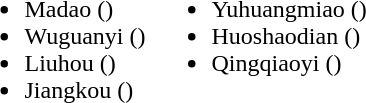<table>
<tr>
<td valign="top"><br><ul><li>Madao ()</li><li>Wuguanyi  ()</li><li>Liuhou ()</li><li>Jiangkou ()</li></ul></td>
<td valign="top"><br><ul><li>Yuhuangmiao ()</li><li>Huoshaodian ()</li><li>Qingqiaoyi ()</li></ul></td>
</tr>
</table>
